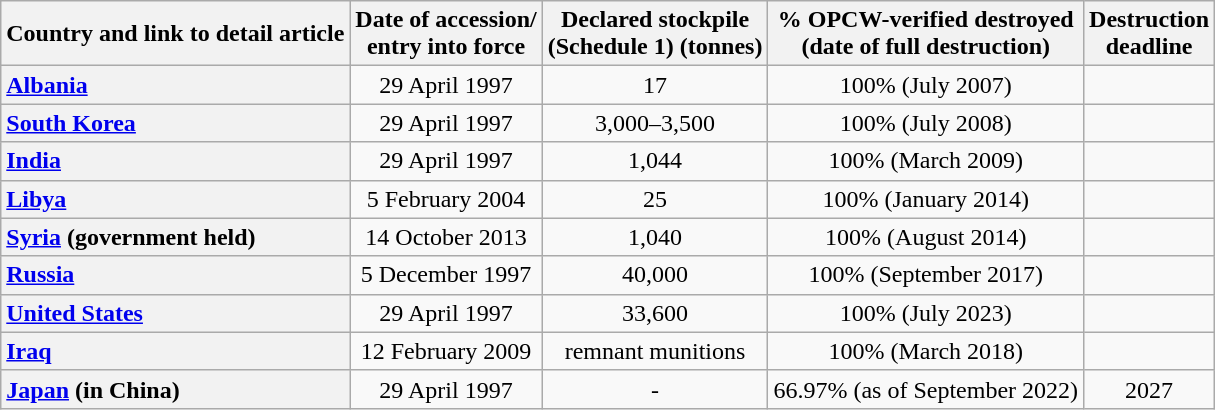<table class="wikitable" style="text-align: center; font-size: normal; table-layout: fixed;">
<tr>
<th>Country and link to detail article</th>
<th>Date of accession/<br>entry into force</th>
<th>Declared stockpile <br>(Schedule 1) (tonnes)</th>
<th>% OPCW-verified destroyed <br>(date of full destruction)</th>
<th>Destruction <br>deadline</th>
</tr>
<tr>
<th style="text-align: left;"> <a href='#'>Albania</a></th>
<td>29 April 1997</td>
<td>17</td>
<td>100% (July 2007)</td>
<td></td>
</tr>
<tr>
<th style="text-align: left;"> <a href='#'>South Korea</a></th>
<td>29 April 1997</td>
<td>3,000–3,500</td>
<td>100% (July 2008)</td>
<td></td>
</tr>
<tr>
<th style="text-align: left;"> <a href='#'>India</a></th>
<td>29 April 1997</td>
<td>1,044</td>
<td>100% (March 2009)</td>
<td></td>
</tr>
<tr>
<th style="text-align: left;"> <a href='#'>Libya</a></th>
<td>5 February 2004</td>
<td>25</td>
<td>100% (January 2014)</td>
<td></td>
</tr>
<tr>
<th style="text-align: left;"> <a href='#'>Syria</a> (government held)</th>
<td>14 October 2013</td>
<td>1,040</td>
<td>100% (August 2014)</td>
<td></td>
</tr>
<tr>
<th style="text-align: left;"> <a href='#'>Russia</a></th>
<td>5 December 1997</td>
<td>40,000</td>
<td>100% (September 2017)</td>
<td></td>
</tr>
<tr>
<th style="text-align: left;"> <a href='#'>United States</a></th>
<td>29 April 1997</td>
<td>33,600</td>
<td>100% (July 2023)</td>
<td></td>
</tr>
<tr>
<th style="text-align: left;"> <a href='#'>Iraq</a></th>
<td>12 February 2009</td>
<td>remnant munitions</td>
<td>100% (March 2018)</td>
<td></td>
</tr>
<tr>
<th style="text-align: left;"> <a href='#'>Japan</a> (in China)</th>
<td>29 April 1997</td>
<td>-</td>
<td>66.97% (as of September 2022)</td>
<td>2027</td>
</tr>
</table>
